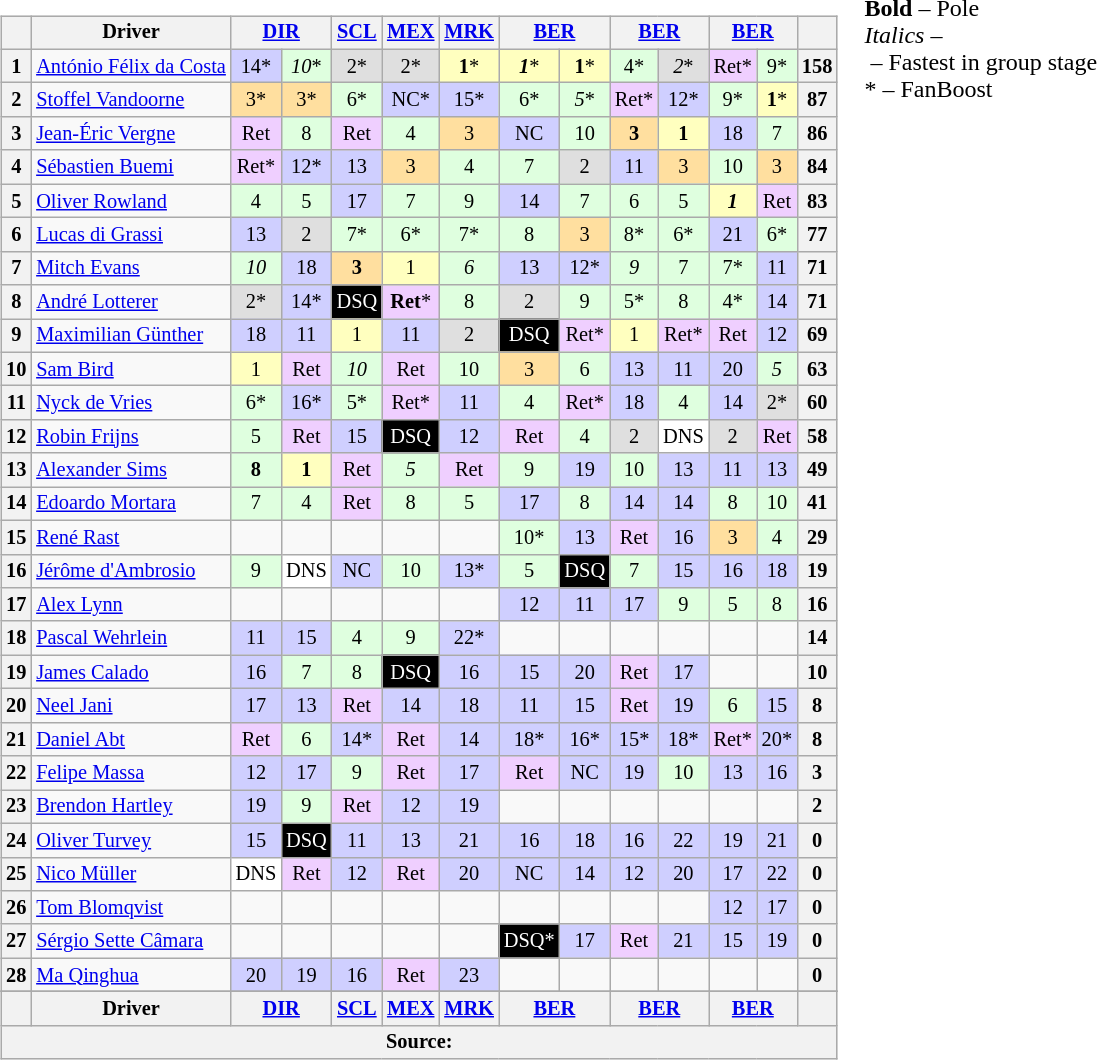<table>
<tr>
<td valign="top"><br><table class="wikitable" style="font-size: 85%; text-align: center;">
<tr valign="top">
<th valign="middle"></th>
<th valign="middle">Driver</th>
<th scope="col" colspan=2><a href='#'>DIR</a><br> </th>
<th scope="col"><a href='#'>SCL</a><br> </th>
<th scope="col"><a href='#'>MEX</a><br> </th>
<th scope="col"><a href='#'>MRK</a><br> </th>
<th colspan="2"><a href='#'>BER</a><br> </th>
<th colspan="2"><a href='#'>BER</a><br> </th>
<th colspan="2"><a href='#'>BER</a><br> </th>
<th valign=middle></th>
</tr>
<tr>
<th>1</th>
<td align="left" nowrap> <a href='#'>António Félix da Costa</a></td>
<td style="background-color:#CFCFFF;">14*</td>
<td style="background-color:#DFFFDF;"><em>10</em>*</td>
<td style="background-color:#DFDFDF;">2*</td>
<td style="background-color:#DFDFDF;">2*</td>
<td style="background-color:#FFFFBF;"><strong>1</strong>*</td>
<td style="background-color:#FFFFBF;"><strong><em>1</em></strong>*</td>
<td style="background-color:#FFFFBF;"><strong>1</strong>*</td>
<td style="background-color:#DFFFDF;">4*</td>
<td style="background-color:#DFDFDF;"><em>2</em>*</td>
<td style="background-color:#EFCFFF;">Ret*</td>
<td style="background-color:#DFFFDF;">9*</td>
<th>158</th>
</tr>
<tr>
<th>2</th>
<td align="left"> <a href='#'>Stoffel Vandoorne</a></td>
<td style="background-color:#FFDF9F;">3*</td>
<td style="background-color:#FFDF9F;">3*</td>
<td style="background-color:#DFFFDF;">6*</td>
<td style="background-color:#CFCFFF;">NC*</td>
<td style="background-color:#CFCFFF;">15*</td>
<td style="background-color:#DFFFDF;">6*</td>
<td style="background-color:#DFFFDF;"><em>5</em>*</td>
<td style="background-color:#EFCFFF;">Ret*</td>
<td style="background-color:#CFCFFF;">12*</td>
<td style="background-color:#DFFFDF;">9*</td>
<td style="background-color:#FFFFBF;"><strong>1</strong>*</td>
<th>87</th>
</tr>
<tr>
<th>3</th>
<td align="left"> <a href='#'>Jean-Éric Vergne</a></td>
<td style="background-color:#EFCFFF;">Ret</td>
<td style="background-color:#DFFFDF;">8</td>
<td style="background-color:#EFCFFF;">Ret</td>
<td style="background-color:#DFFFDF;">4</td>
<td style="background-color:#FFDF9F;">3</td>
<td style="background-color:#CFCFFF;">NC</td>
<td style="background-color:#DFFFDF;">10</td>
<td style="background-color:#FFDF9F;"><strong>3</strong></td>
<td style="background-color:#FFFFBF;"><strong>1</strong></td>
<td style="background-color:#CFCFFF;">18</td>
<td style="background-color:#DFFFDF;">7</td>
<th>86</th>
</tr>
<tr>
<th>4</th>
<td align="left"> <a href='#'>Sébastien Buemi</a></td>
<td style="background-color:#EFCFFF;">Ret*</td>
<td style="background-color:#CFCFFF;">12*</td>
<td style="background-color:#CFCFFF;">13</td>
<td style="background-color:#FFDF9F;">3</td>
<td style="background-color:#DFFFDF;">4</td>
<td style="background-color:#DFFFDF;">7</td>
<td style="background-color:#DFDFDF;">2</td>
<td style="background-color:#CFCFFF;">11</td>
<td style="background-color:#FFDF9F;">3</td>
<td style="background-color:#DFFFDF;">10</td>
<td style="background-color:#FFDF9F;">3</td>
<th>84</th>
</tr>
<tr>
<th>5</th>
<td align="left"> <a href='#'>Oliver Rowland</a></td>
<td style="background-color:#DFFFDF;">4</td>
<td style="background-color:#DFFFDF;">5</td>
<td style="background-color:#CFCFFF;">17</td>
<td style="background-color:#DFFFDF;">7</td>
<td style="background-color:#DFFFDF;">9</td>
<td style="background-color:#CFCFFF;">14</td>
<td style="background-color:#DFFFDF;">7</td>
<td style="background-color:#DFFFDF;">6</td>
<td style="background-color:#DFFFDF;">5</td>
<td style="background-color:#FFFFBF;"><strong><em>1</em></strong></td>
<td style="background-color:#EFCFFF;">Ret</td>
<th>83</th>
</tr>
<tr>
<th>6</th>
<td align="left"> <a href='#'>Lucas di Grassi</a></td>
<td style="background-color:#CFCFFF;">13</td>
<td style="background-color:#DFDFDF;">2</td>
<td style="background-color:#DFFFDF;">7*</td>
<td style="background-color:#DFFFDF;">6*</td>
<td style="background-color:#DFFFDF;">7*</td>
<td style="background-color:#DFFFDF;">8</td>
<td style="background-color:#FFDF9F;">3</td>
<td style="background-color:#DFFFDF;">8*</td>
<td style="background-color:#DFFFDF;">6*</td>
<td style="background-color:#CFCFFF;">21</td>
<td style="background-color:#DFFFDF;">6*</td>
<th>77</th>
</tr>
<tr>
<th>7</th>
<td align="left"> <a href='#'>Mitch Evans</a></td>
<td style="background:#DFFFDF;"><em>10</em></td>
<td style="background:#CFCFFF;">18</td>
<td style="background-color:#FFDF9F;"><strong>3</strong></td>
<td style="background-color:#FFFFBF;">1</td>
<td style="background:#DFFFDF;"><em>6</em></td>
<td style="background-color:#CFCFFF;">13</td>
<td style="background-color:#CFCFFF;">12*</td>
<td style="background:#DFFFDF;"><em>9</em></td>
<td style="background:#DFFFDF;">7</td>
<td style="background-color:#DFFFDF;">7*</td>
<td style="background:#CFCFFF;">11</td>
<th>71</th>
</tr>
<tr>
<th>8</th>
<td align="left"> <a href='#'>André Lotterer</a></td>
<td style="background-color:#DFDFDF;">2*</td>
<td style="background-color:#CFCFFF;">14*</td>
<td style="background:#000000; color:white;">DSQ</td>
<td style="background-color:#EFCFFF;"><strong>Ret</strong>*</td>
<td style="background-color:#DFFFDF;">8</td>
<td style="background-color:#DFDFDF;">2</td>
<td style="background-color:#DFFFDF;">9</td>
<td style="background-color:#DFFFDF;">5*</td>
<td style="background-color:#DFFFDF;">8</td>
<td style="background-color:#DFFFDF;">4*</td>
<td style="background-color:#CFCFFF;">14</td>
<th>71</th>
</tr>
<tr>
<th>9</th>
<td align="left"> <a href='#'>Maximilian Günther</a></td>
<td style="background-color:#CFCFFF;">18</td>
<td style="background-color:#CFCFFF;">11</td>
<td style="background-color:#FFFFBF;">1</td>
<td style="background-color:#CFCFFF;">11</td>
<td style="background-color:#DFDFDF;">2</td>
<td style="background:#000000; color:white;">DSQ</td>
<td style="background-color:#EFCFFF;">Ret*</td>
<td style="background-color:#FFFFBF;">1</td>
<td style="background-color:#EFCFFF;">Ret*</td>
<td style="background-color:#EFCFFF;">Ret</td>
<td style="background-color:#CFCFFF;">12</td>
<th>69</th>
</tr>
<tr>
<th>10</th>
<td align="left"> <a href='#'>Sam Bird</a></td>
<td style="background-color:#FFFFBF;">1</td>
<td style="background-color:#EFCFFF;">Ret</td>
<td style="background-color:#DFFFDF;"><em>10</em></td>
<td style="background-color:#EFCFFF;">Ret</td>
<td style="background-color:#DFFFDF;">10</td>
<td style="background-color:#FFDF9F;">3</td>
<td style="background-color:#DFFFDF;">6</td>
<td style="background-color:#CFCFFF;">13</td>
<td style="background-color:#CFCFFF;">11</td>
<td style="background-color:#CFCFFF;">20</td>
<td style="background-color:#DFFFDF;"><em>5</em></td>
<th>63</th>
</tr>
<tr>
<th>11</th>
<td align="left"> <a href='#'>Nyck de Vries</a></td>
<td style="background-color:#DFFFDF;">6*</td>
<td style="background-color:#CFCFFF;">16*</td>
<td style="background-color:#DFFFDF;">5*</td>
<td style="background-color:#EFCFFF;">Ret*</td>
<td style="background-color:#CFCFFF;">11</td>
<td style="background-color:#DFFFDF;">4</td>
<td style="background-color:#EFCFFF;">Ret*</td>
<td style="background-color:#CFCFFF;">18</td>
<td style="background-color:#DFFFDF;">4</td>
<td style="background-color:#CFCFFF;">14</td>
<td style="background-color:#DFDFDF;">2*</td>
<th>60</th>
</tr>
<tr>
<th>12</th>
<td align="left"> <a href='#'>Robin Frijns</a></td>
<td style="background-color:#DFFFDF;">5</td>
<td style="background-color:#EFCFFF;">Ret</td>
<td style="background-color:#CFCFFF;">15</td>
<td style="background:#000000; color:white;">DSQ</td>
<td style="background-color:#CFCFFF;">12</td>
<td style="background-color:#EFCFFF;">Ret</td>
<td style="background-color:#DFFFDF;">4</td>
<td style="background-color:#DFDFDF;">2</td>
<td style="background-color:#FFFFFF;">DNS</td>
<td style="background-color:#DFDFDF;">2</td>
<td style="background-color:#EFCFFF;">Ret</td>
<th>58</th>
</tr>
<tr>
<th>13</th>
<td align="left"> <a href='#'>Alexander Sims</a></td>
<td style="background-color:#DFFFDF;"><strong>8</strong></td>
<td style="background-color:#FFFFBF;"><strong>1</strong></td>
<td style="background-color:#EFCFFF;">Ret</td>
<td style="background-color:#DFFFDF;"><em>5</em></td>
<td style="background-color:#EFCFFF;">Ret</td>
<td style="background-color:#DFFFDF;">9</td>
<td style="background-color:#CFCFFF;">19</td>
<td style="background-color:#DFFFDF;">10</td>
<td style="background-color:#CFCFFF;">13</td>
<td style="background-color:#CFCFFF;">11</td>
<td style="background-color:#CFCFFF;">13</td>
<th>49</th>
</tr>
<tr>
<th>14</th>
<td align="left"> <a href='#'>Edoardo Mortara</a></td>
<td style="background-color:#DFFFDF;">7</td>
<td style="background-color:#DFFFDF;">4</td>
<td style="background-color:#EFCFFF;">Ret</td>
<td style="background-color:#DFFFDF;">8</td>
<td style="background-color:#DFFFDF;">5</td>
<td style="background-color:#CFCFFF;">17</td>
<td style="background-color:#DFFFDF;">8</td>
<td style="background-color:#CFCFFF;">14</td>
<td style="background-color:#CFCFFF;">14</td>
<td style="background-color:#DFFFDF;">8</td>
<td style="background-color:#DFFFDF;">10</td>
<th>41</th>
</tr>
<tr>
<th>15</th>
<td align="left"> <a href='#'>René Rast</a></td>
<td></td>
<td></td>
<td></td>
<td></td>
<td></td>
<td style="background-color:#DFFFDF;">10*</td>
<td style="background-color:#CFCFFF;">13</td>
<td style="background-color:#EFCFFF;">Ret</td>
<td style="background-color:#CFCFFF;">16</td>
<td style="background-color:#FFDF9F;">3</td>
<td style="background-color:#DFFFDF;">4</td>
<th>29</th>
</tr>
<tr>
<th>16</th>
<td align="left"> <a href='#'>Jérôme d'Ambrosio</a></td>
<td style="background-color:#DFFFDF;">9</td>
<td style="background-color:#FFFFFF;">DNS</td>
<td style="background-color:#CFCFFF;">NC</td>
<td style="background-color:#DFFFDF;">10</td>
<td style="background-color:#CFCFFF;">13*</td>
<td style="background-color:#DFFFDF;">5</td>
<td style="background:#000000; color:white;">DSQ</td>
<td style="background-color:#DFFFDF;">7</td>
<td style="background-color:#CFCFFF;">15</td>
<td style="background-color:#CFCFFF;">16</td>
<td style="background-color:#CFCFFF;">18</td>
<th>19</th>
</tr>
<tr>
<th>17</th>
<td align="left"> <a href='#'>Alex Lynn</a></td>
<td></td>
<td></td>
<td></td>
<td></td>
<td></td>
<td style="background-color:#CFCFFF;">12</td>
<td style="background-color:#CFCFFF;">11</td>
<td style="background-color:#CFCFFF;">17</td>
<td style="background-color:#DFFFDF;">9</td>
<td style="background-color:#DFFFDF;">5</td>
<td style="background-color:#DFFFDF;">8</td>
<th>16</th>
</tr>
<tr>
<th>18</th>
<td align="left"> <a href='#'>Pascal Wehrlein</a></td>
<td style="background-color:#CFCFFF;">11</td>
<td style="background-color:#CFCFFF;">15</td>
<td style="background-color:#DFFFDF;">4</td>
<td style="background-color:#DFFFDF;">9</td>
<td style="background-color:#CFCFFF;">22*</td>
<td></td>
<td></td>
<td></td>
<td></td>
<td></td>
<td></td>
<th>14</th>
</tr>
<tr>
<th>19</th>
<td align="left"> <a href='#'>James Calado</a></td>
<td style="background-color:#CFCFFF;">16</td>
<td style="background-color:#DFFFDF;">7</td>
<td style="background-color:#DFFFDF;">8</td>
<td style="background:#000000; color:white;">DSQ</td>
<td style="background-color:#CFCFFF;">16</td>
<td style="background-color:#CFCFFF;">15</td>
<td style="background-color:#CFCFFF;">20</td>
<td style="background-color:#EFCFFF;">Ret</td>
<td style="background-color:#CFCFFF;">17</td>
<td></td>
<td></td>
<th>10</th>
</tr>
<tr>
<th>20</th>
<td align="left"> <a href='#'>Neel Jani</a></td>
<td style="background-color:#CFCFFF;">17</td>
<td style="background-color:#CFCFFF;">13</td>
<td style="background-color:#EFCFFF;">Ret</td>
<td style="background-color:#CFCFFF;">14</td>
<td style="background-color:#CFCFFF;">18</td>
<td style="background-color:#CFCFFF;">11</td>
<td style="background-color:#CFCFFF;">15</td>
<td style="background-color:#EFCFFF;">Ret</td>
<td style="background-color:#CFCFFF;">19</td>
<td style="background-color:#DFFFDF;">6</td>
<td style="background-color:#CFCFFF;">15</td>
<th>8</th>
</tr>
<tr>
<th>21</th>
<td align="left"> <a href='#'>Daniel Abt</a></td>
<td style="background-color:#EFCFFF;">Ret</td>
<td style="background-color:#DFFFDF;">6</td>
<td style="background-color:#CFCFFF;">14*</td>
<td style="background-color:#EFCFFF;">Ret</td>
<td style="background-color:#CFCFFF;">14</td>
<td style="background-color:#CFCFFF;">18*</td>
<td style="background-color:#CFCFFF;">16*</td>
<td style="background-color:#CFCFFF;">15*</td>
<td style="background-color:#CFCFFF;">18*</td>
<td style="background-color:#EFCFFF;">Ret*</td>
<td style="background-color:#CFCFFF;">20*</td>
<th>8</th>
</tr>
<tr>
<th>22</th>
<td align="left"> <a href='#'>Felipe Massa</a></td>
<td style="background-color:#CFCFFF;">12</td>
<td style="background-color:#CFCFFF;">17</td>
<td style="background-color:#DFFFDF;">9</td>
<td style="background-color:#EFCFFF;">Ret</td>
<td style="background-color:#CFCFFF;">17</td>
<td style="background-color:#EFCFFF;">Ret</td>
<td style="background-color:#CFCFFF;">NC</td>
<td style="background-color:#CFCFFF;">19</td>
<td style="background-color:#DFFFDF;">10</td>
<td style="background-color:#CFCFFF;">13</td>
<td style="background-color:#CFCFFF;">16</td>
<th>3</th>
</tr>
<tr>
<th>23</th>
<td align="left"> <a href='#'>Brendon Hartley</a></td>
<td style="background-color:#CFCFFF;">19</td>
<td style="background-color:#DFFFDF;">9</td>
<td style="background-color:#EFCFFF;">Ret</td>
<td style="background-color:#CFCFFF;">12</td>
<td style="background-color:#CFCFFF;">19</td>
<td></td>
<td></td>
<td></td>
<td></td>
<td></td>
<td></td>
<th>2</th>
</tr>
<tr>
<th>24</th>
<td align="left"> <a href='#'>Oliver Turvey</a></td>
<td style="background-color:#CFCFFF;">15</td>
<td style="background:#000000; color:white;">DSQ</td>
<td style="background-color:#CFCFFF;">11</td>
<td style="background-color:#CFCFFF;">13</td>
<td style="background-color:#CFCFFF;">21</td>
<td style="background-color:#CFCFFF;">16</td>
<td style="background-color:#CFCFFF;">18</td>
<td style="background-color:#CFCFFF;">16</td>
<td style="background-color:#CFCFFF;">22</td>
<td style="background-color:#CFCFFF;">19</td>
<td style="background-color:#CFCFFF;">21</td>
<th>0</th>
</tr>
<tr>
<th>25</th>
<td align="left"> <a href='#'>Nico Müller</a></td>
<td style="background-color:#FFFFFF;">DNS</td>
<td style="background-color:#EFCFFF;">Ret</td>
<td style="background-color:#CFCFFF;">12</td>
<td style="background-color:#EFCFFF;">Ret</td>
<td style="background-color:#CFCFFF;">20</td>
<td style="background-color:#CFCFFF;">NC</td>
<td style="background-color:#CFCFFF;">14</td>
<td style="background-color:#CFCFFF;">12</td>
<td style="background-color:#CFCFFF;">20</td>
<td style="background-color:#CFCFFF;">17</td>
<td style="background-color:#CFCFFF;">22</td>
<th>0</th>
</tr>
<tr>
<th>26</th>
<td align="left"> <a href='#'>Tom Blomqvist</a></td>
<td></td>
<td></td>
<td></td>
<td></td>
<td></td>
<td></td>
<td></td>
<td></td>
<td></td>
<td style="background-color:#CFCFFF;">12</td>
<td style="background-color:#CFCFFF;">17</td>
<th>0</th>
</tr>
<tr>
<th>27</th>
<td align="left"> <a href='#'>Sérgio Sette Câmara</a></td>
<td></td>
<td></td>
<td></td>
<td></td>
<td></td>
<td style="background:#000000; color:white;">DSQ*</td>
<td style="background-color:#CFCFFF;">17</td>
<td style="background-color:#EFCFFF;">Ret</td>
<td style="background-color:#CFCFFF;">21</td>
<td style="background-color:#CFCFFF;">15</td>
<td style="background-color:#CFCFFF;">19</td>
<th>0</th>
</tr>
<tr>
<th>28</th>
<td align="left"> <a href='#'>Ma Qinghua</a></td>
<td style="background-color:#CFCFFF;">20</td>
<td style="background-color:#CFCFFF;">19</td>
<td style="background-color:#CFCFFF;">16</td>
<td style="background-color:#EFCFFF;">Ret</td>
<td style="background-color:#CFCFFF;">23</td>
<td></td>
<td></td>
<td></td>
<td></td>
<td></td>
<td></td>
<th>0</th>
</tr>
<tr>
</tr>
<tr style="background:#f9f9f9; vertical-align:top;">
<th valign="middle"></th>
<th valign="middle">Driver</th>
<th scope="col" colspan=2><a href='#'>DIR</a><br> </th>
<th scope="col"><a href='#'>SCL</a><br> </th>
<th scope="col"><a href='#'>MEX</a><br> </th>
<th scope="col"><a href='#'>MRK</a><br> </th>
<th colspan="2"><a href='#'>BER</a><br> </th>
<th colspan="2"><a href='#'>BER</a><br> </th>
<th colspan="2"><a href='#'>BER</a><br> </th>
<th valign=middle></th>
</tr>
<tr>
<th colspan="16">Source:</th>
</tr>
</table>
</td>
<td valign="top"><br>
<span><strong>Bold</strong> – Pole<br>
<em>Italics</em> – <br>
 – Fastest in group stage<br>* – FanBoost<br></span></td>
</tr>
</table>
